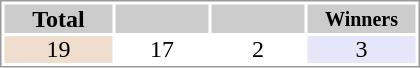<table style="border: 1px solid #999; background-color:#FFFFFF; line-height:16px; text-align:center">
<tr>
<th width="70" style="background-color: #ccc;">Total</th>
<th width="60" style="background-color: #ccc;"><small></small></th>
<th width="60" style="background-color: #ccc;"><small></small></th>
<th width="70" style="background-color: #ccc;"><small>Winners</small></th>
</tr>
<tr>
<td bgcolor="#EFDECD">19</td>
<td>17</td>
<td>2</td>
<td bgcolor="#E6E6FA">3</td>
</tr>
</table>
